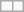<table class="wikitable" style="margin-left: auto; margin-right: auto; border: none;">
<tr>
<td></td>
<td></td>
</tr>
</table>
